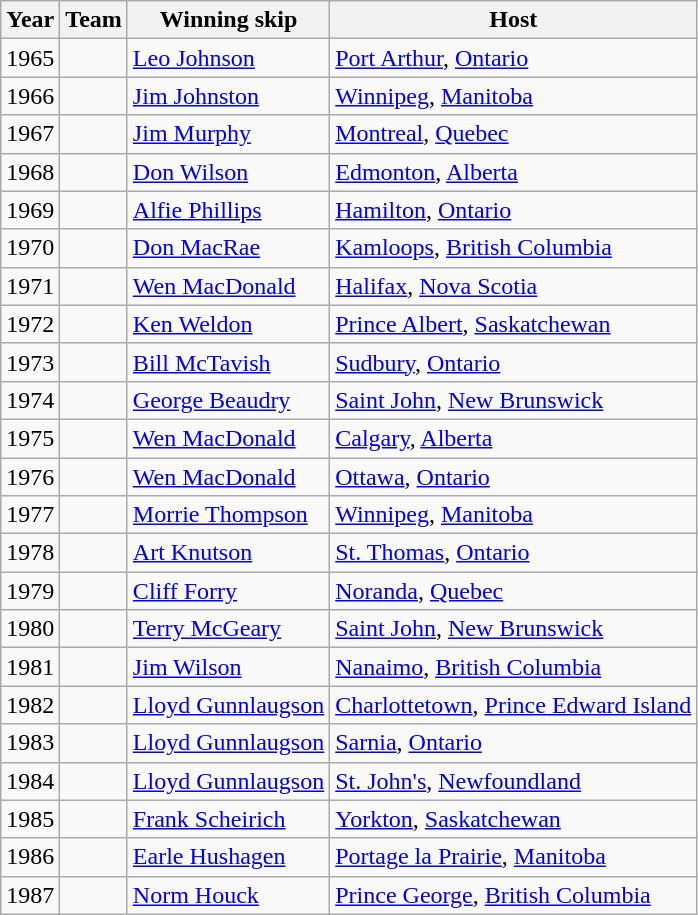<table class="wikitable">
<tr>
<th scope="col">Year</th>
<th scope="col">Team</th>
<th scope="col">Winning skip</th>
<th scope="col">Host</th>
</tr>
<tr>
<td>1965</td>
<td></td>
<td><a href='#'>Leo Johnson</a></td>
<td><a href='#'>Port Arthur</a>, <a href='#'>Ontario</a></td>
</tr>
<tr>
<td>1966</td>
<td></td>
<td><a href='#'>Jim Johnston</a></td>
<td><a href='#'>Winnipeg</a>, <a href='#'>Manitoba</a></td>
</tr>
<tr>
<td>1967</td>
<td></td>
<td><a href='#'>Jim Murphy</a></td>
<td><a href='#'>Montreal</a>, <a href='#'>Quebec</a></td>
</tr>
<tr>
<td>1968</td>
<td></td>
<td><a href='#'>Don Wilson</a></td>
<td><a href='#'>Edmonton</a>, <a href='#'>Alberta</a></td>
</tr>
<tr>
<td>1969</td>
<td></td>
<td><a href='#'>Alfie Phillips</a></td>
<td><a href='#'>Hamilton</a>, <a href='#'>Ontario</a></td>
</tr>
<tr>
<td>1970</td>
<td></td>
<td><a href='#'>Don MacRae</a></td>
<td><a href='#'>Kamloops</a>, <a href='#'>British Columbia</a></td>
</tr>
<tr>
<td>1971</td>
<td></td>
<td><a href='#'>Wen MacDonald</a></td>
<td><a href='#'>Halifax</a>, <a href='#'>Nova Scotia</a></td>
</tr>
<tr>
<td>1972</td>
<td></td>
<td><a href='#'>Ken Weldon</a></td>
<td><a href='#'>Prince Albert</a>, <a href='#'>Saskatchewan</a></td>
</tr>
<tr>
<td>1973</td>
<td></td>
<td><a href='#'>Bill McTavish</a></td>
<td><a href='#'>Sudbury</a>, <a href='#'>Ontario</a></td>
</tr>
<tr>
<td>1974</td>
<td></td>
<td><a href='#'>George Beaudry</a></td>
<td><a href='#'>Saint John</a>, <a href='#'>New Brunswick</a></td>
</tr>
<tr>
<td>1975</td>
<td></td>
<td><a href='#'>Wen MacDonald</a></td>
<td><a href='#'>Calgary</a>, <a href='#'>Alberta</a></td>
</tr>
<tr>
<td>1976</td>
<td></td>
<td><a href='#'>Wen MacDonald</a></td>
<td><a href='#'>Ottawa</a>, <a href='#'>Ontario</a></td>
</tr>
<tr>
<td>1977</td>
<td></td>
<td><a href='#'>Morrie Thompson</a></td>
<td><a href='#'>Winnipeg</a>, <a href='#'>Manitoba</a></td>
</tr>
<tr>
<td>1978</td>
<td></td>
<td><a href='#'>Art Knutson</a></td>
<td><a href='#'>St. Thomas</a>, <a href='#'>Ontario</a></td>
</tr>
<tr>
<td>1979</td>
<td></td>
<td><a href='#'>Cliff Forry</a></td>
<td><a href='#'>Noranda</a>, <a href='#'>Quebec</a></td>
</tr>
<tr>
<td>1980</td>
<td></td>
<td><a href='#'>Terry McGeary</a></td>
<td><a href='#'>Saint John</a>, <a href='#'>New Brunswick</a></td>
</tr>
<tr>
<td>1981</td>
<td></td>
<td><a href='#'>Jim Wilson</a></td>
<td><a href='#'>Nanaimo</a>, <a href='#'>British Columbia</a></td>
</tr>
<tr>
<td>1982</td>
<td></td>
<td><a href='#'>Lloyd Gunnlaugson</a></td>
<td><a href='#'>Charlottetown</a>, <a href='#'>Prince Edward Island</a></td>
</tr>
<tr>
<td>1983</td>
<td></td>
<td><a href='#'>Lloyd Gunnlaugson</a></td>
<td><a href='#'>Sarnia</a>, <a href='#'>Ontario</a></td>
</tr>
<tr>
<td>1984</td>
<td></td>
<td><a href='#'>Lloyd Gunnlaugson</a></td>
<td><a href='#'>St. John's</a>, <a href='#'>Newfoundland</a></td>
</tr>
<tr>
<td>1985</td>
<td></td>
<td><a href='#'>Frank Scheirich</a></td>
<td><a href='#'>Yorkton</a>, <a href='#'>Saskatchewan</a></td>
</tr>
<tr>
<td>1986</td>
<td></td>
<td><a href='#'>Earle Hushagen</a></td>
<td><a href='#'>Portage la Prairie</a>, <a href='#'>Manitoba</a></td>
</tr>
<tr>
<td>1987</td>
<td></td>
<td><a href='#'>Norm Houck</a></td>
<td><a href='#'>Prince George</a>, <a href='#'>British Columbia</a></td>
</tr>
</table>
